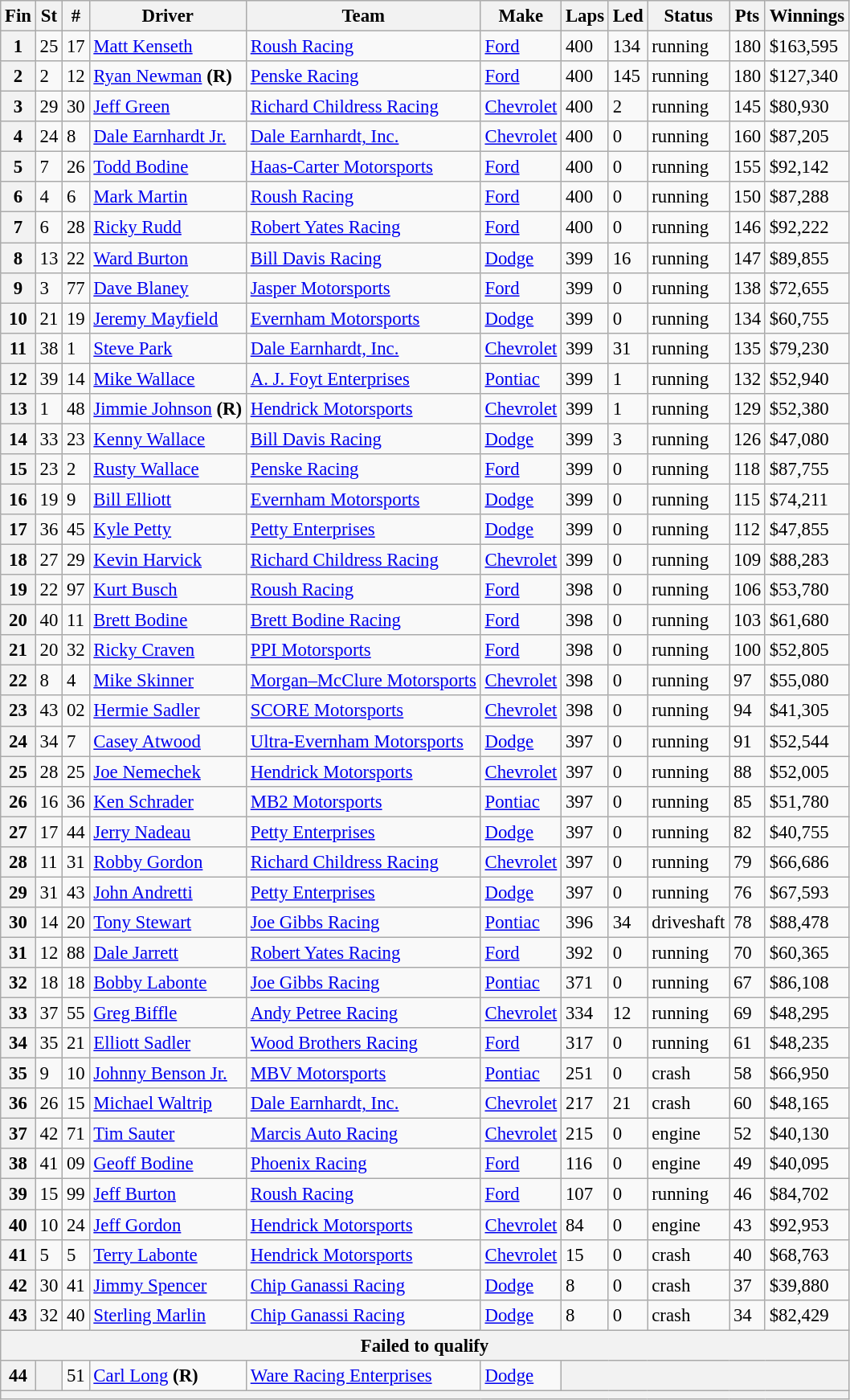<table class="wikitable" style="font-size:95%">
<tr>
<th>Fin</th>
<th>St</th>
<th>#</th>
<th>Driver</th>
<th>Team</th>
<th>Make</th>
<th>Laps</th>
<th>Led</th>
<th>Status</th>
<th>Pts</th>
<th>Winnings</th>
</tr>
<tr>
<th>1</th>
<td>25</td>
<td>17</td>
<td><a href='#'>Matt Kenseth</a></td>
<td><a href='#'>Roush Racing</a></td>
<td><a href='#'>Ford</a></td>
<td>400</td>
<td>134</td>
<td>running</td>
<td>180</td>
<td>$163,595</td>
</tr>
<tr>
<th>2</th>
<td>2</td>
<td>12</td>
<td><a href='#'>Ryan Newman</a> <strong>(R)</strong></td>
<td><a href='#'>Penske Racing</a></td>
<td><a href='#'>Ford</a></td>
<td>400</td>
<td>145</td>
<td>running</td>
<td>180</td>
<td>$127,340</td>
</tr>
<tr>
<th>3</th>
<td>29</td>
<td>30</td>
<td><a href='#'>Jeff Green</a></td>
<td><a href='#'>Richard Childress Racing</a></td>
<td><a href='#'>Chevrolet</a></td>
<td>400</td>
<td>2</td>
<td>running</td>
<td>145</td>
<td>$80,930</td>
</tr>
<tr>
<th>4</th>
<td>24</td>
<td>8</td>
<td><a href='#'>Dale Earnhardt Jr.</a></td>
<td><a href='#'>Dale Earnhardt, Inc.</a></td>
<td><a href='#'>Chevrolet</a></td>
<td>400</td>
<td>0</td>
<td>running</td>
<td>160</td>
<td>$87,205</td>
</tr>
<tr>
<th>5</th>
<td>7</td>
<td>26</td>
<td><a href='#'>Todd Bodine</a></td>
<td><a href='#'>Haas-Carter Motorsports</a></td>
<td><a href='#'>Ford</a></td>
<td>400</td>
<td>0</td>
<td>running</td>
<td>155</td>
<td>$92,142</td>
</tr>
<tr>
<th>6</th>
<td>4</td>
<td>6</td>
<td><a href='#'>Mark Martin</a></td>
<td><a href='#'>Roush Racing</a></td>
<td><a href='#'>Ford</a></td>
<td>400</td>
<td>0</td>
<td>running</td>
<td>150</td>
<td>$87,288</td>
</tr>
<tr>
<th>7</th>
<td>6</td>
<td>28</td>
<td><a href='#'>Ricky Rudd</a></td>
<td><a href='#'>Robert Yates Racing</a></td>
<td><a href='#'>Ford</a></td>
<td>400</td>
<td>0</td>
<td>running</td>
<td>146</td>
<td>$92,222</td>
</tr>
<tr>
<th>8</th>
<td>13</td>
<td>22</td>
<td><a href='#'>Ward Burton</a></td>
<td><a href='#'>Bill Davis Racing</a></td>
<td><a href='#'>Dodge</a></td>
<td>399</td>
<td>16</td>
<td>running</td>
<td>147</td>
<td>$89,855</td>
</tr>
<tr>
<th>9</th>
<td>3</td>
<td>77</td>
<td><a href='#'>Dave Blaney</a></td>
<td><a href='#'>Jasper Motorsports</a></td>
<td><a href='#'>Ford</a></td>
<td>399</td>
<td>0</td>
<td>running</td>
<td>138</td>
<td>$72,655</td>
</tr>
<tr>
<th>10</th>
<td>21</td>
<td>19</td>
<td><a href='#'>Jeremy Mayfield</a></td>
<td><a href='#'>Evernham Motorsports</a></td>
<td><a href='#'>Dodge</a></td>
<td>399</td>
<td>0</td>
<td>running</td>
<td>134</td>
<td>$60,755</td>
</tr>
<tr>
<th>11</th>
<td>38</td>
<td>1</td>
<td><a href='#'>Steve Park</a></td>
<td><a href='#'>Dale Earnhardt, Inc.</a></td>
<td><a href='#'>Chevrolet</a></td>
<td>399</td>
<td>31</td>
<td>running</td>
<td>135</td>
<td>$79,230</td>
</tr>
<tr>
<th>12</th>
<td>39</td>
<td>14</td>
<td><a href='#'>Mike Wallace</a></td>
<td><a href='#'>A. J. Foyt Enterprises</a></td>
<td><a href='#'>Pontiac</a></td>
<td>399</td>
<td>1</td>
<td>running</td>
<td>132</td>
<td>$52,940</td>
</tr>
<tr>
<th>13</th>
<td>1</td>
<td>48</td>
<td><a href='#'>Jimmie Johnson</a> <strong>(R)</strong></td>
<td><a href='#'>Hendrick Motorsports</a></td>
<td><a href='#'>Chevrolet</a></td>
<td>399</td>
<td>1</td>
<td>running</td>
<td>129</td>
<td>$52,380</td>
</tr>
<tr>
<th>14</th>
<td>33</td>
<td>23</td>
<td><a href='#'>Kenny Wallace</a></td>
<td><a href='#'>Bill Davis Racing</a></td>
<td><a href='#'>Dodge</a></td>
<td>399</td>
<td>3</td>
<td>running</td>
<td>126</td>
<td>$47,080</td>
</tr>
<tr>
<th>15</th>
<td>23</td>
<td>2</td>
<td><a href='#'>Rusty Wallace</a></td>
<td><a href='#'>Penske Racing</a></td>
<td><a href='#'>Ford</a></td>
<td>399</td>
<td>0</td>
<td>running</td>
<td>118</td>
<td>$87,755</td>
</tr>
<tr>
<th>16</th>
<td>19</td>
<td>9</td>
<td><a href='#'>Bill Elliott</a></td>
<td><a href='#'>Evernham Motorsports</a></td>
<td><a href='#'>Dodge</a></td>
<td>399</td>
<td>0</td>
<td>running</td>
<td>115</td>
<td>$74,211</td>
</tr>
<tr>
<th>17</th>
<td>36</td>
<td>45</td>
<td><a href='#'>Kyle Petty</a></td>
<td><a href='#'>Petty Enterprises</a></td>
<td><a href='#'>Dodge</a></td>
<td>399</td>
<td>0</td>
<td>running</td>
<td>112</td>
<td>$47,855</td>
</tr>
<tr>
<th>18</th>
<td>27</td>
<td>29</td>
<td><a href='#'>Kevin Harvick</a></td>
<td><a href='#'>Richard Childress Racing</a></td>
<td><a href='#'>Chevrolet</a></td>
<td>399</td>
<td>0</td>
<td>running</td>
<td>109</td>
<td>$88,283</td>
</tr>
<tr>
<th>19</th>
<td>22</td>
<td>97</td>
<td><a href='#'>Kurt Busch</a></td>
<td><a href='#'>Roush Racing</a></td>
<td><a href='#'>Ford</a></td>
<td>398</td>
<td>0</td>
<td>running</td>
<td>106</td>
<td>$53,780</td>
</tr>
<tr>
<th>20</th>
<td>40</td>
<td>11</td>
<td><a href='#'>Brett Bodine</a></td>
<td><a href='#'>Brett Bodine Racing</a></td>
<td><a href='#'>Ford</a></td>
<td>398</td>
<td>0</td>
<td>running</td>
<td>103</td>
<td>$61,680</td>
</tr>
<tr>
<th>21</th>
<td>20</td>
<td>32</td>
<td><a href='#'>Ricky Craven</a></td>
<td><a href='#'>PPI Motorsports</a></td>
<td><a href='#'>Ford</a></td>
<td>398</td>
<td>0</td>
<td>running</td>
<td>100</td>
<td>$52,805</td>
</tr>
<tr>
<th>22</th>
<td>8</td>
<td>4</td>
<td><a href='#'>Mike Skinner</a></td>
<td><a href='#'>Morgan–McClure Motorsports</a></td>
<td><a href='#'>Chevrolet</a></td>
<td>398</td>
<td>0</td>
<td>running</td>
<td>97</td>
<td>$55,080</td>
</tr>
<tr>
<th>23</th>
<td>43</td>
<td>02</td>
<td><a href='#'>Hermie Sadler</a></td>
<td><a href='#'>SCORE Motorsports</a></td>
<td><a href='#'>Chevrolet</a></td>
<td>398</td>
<td>0</td>
<td>running</td>
<td>94</td>
<td>$41,305</td>
</tr>
<tr>
<th>24</th>
<td>34</td>
<td>7</td>
<td><a href='#'>Casey Atwood</a></td>
<td><a href='#'>Ultra-Evernham Motorsports</a></td>
<td><a href='#'>Dodge</a></td>
<td>397</td>
<td>0</td>
<td>running</td>
<td>91</td>
<td>$52,544</td>
</tr>
<tr>
<th>25</th>
<td>28</td>
<td>25</td>
<td><a href='#'>Joe Nemechek</a></td>
<td><a href='#'>Hendrick Motorsports</a></td>
<td><a href='#'>Chevrolet</a></td>
<td>397</td>
<td>0</td>
<td>running</td>
<td>88</td>
<td>$52,005</td>
</tr>
<tr>
<th>26</th>
<td>16</td>
<td>36</td>
<td><a href='#'>Ken Schrader</a></td>
<td><a href='#'>MB2 Motorsports</a></td>
<td><a href='#'>Pontiac</a></td>
<td>397</td>
<td>0</td>
<td>running</td>
<td>85</td>
<td>$51,780</td>
</tr>
<tr>
<th>27</th>
<td>17</td>
<td>44</td>
<td><a href='#'>Jerry Nadeau</a></td>
<td><a href='#'>Petty Enterprises</a></td>
<td><a href='#'>Dodge</a></td>
<td>397</td>
<td>0</td>
<td>running</td>
<td>82</td>
<td>$40,755</td>
</tr>
<tr>
<th>28</th>
<td>11</td>
<td>31</td>
<td><a href='#'>Robby Gordon</a></td>
<td><a href='#'>Richard Childress Racing</a></td>
<td><a href='#'>Chevrolet</a></td>
<td>397</td>
<td>0</td>
<td>running</td>
<td>79</td>
<td>$66,686</td>
</tr>
<tr>
<th>29</th>
<td>31</td>
<td>43</td>
<td><a href='#'>John Andretti</a></td>
<td><a href='#'>Petty Enterprises</a></td>
<td><a href='#'>Dodge</a></td>
<td>397</td>
<td>0</td>
<td>running</td>
<td>76</td>
<td>$67,593</td>
</tr>
<tr>
<th>30</th>
<td>14</td>
<td>20</td>
<td><a href='#'>Tony Stewart</a></td>
<td><a href='#'>Joe Gibbs Racing</a></td>
<td><a href='#'>Pontiac</a></td>
<td>396</td>
<td>34</td>
<td>driveshaft</td>
<td>78</td>
<td>$88,478</td>
</tr>
<tr>
<th>31</th>
<td>12</td>
<td>88</td>
<td><a href='#'>Dale Jarrett</a></td>
<td><a href='#'>Robert Yates Racing</a></td>
<td><a href='#'>Ford</a></td>
<td>392</td>
<td>0</td>
<td>running</td>
<td>70</td>
<td>$60,365</td>
</tr>
<tr>
<th>32</th>
<td>18</td>
<td>18</td>
<td><a href='#'>Bobby Labonte</a></td>
<td><a href='#'>Joe Gibbs Racing</a></td>
<td><a href='#'>Pontiac</a></td>
<td>371</td>
<td>0</td>
<td>running</td>
<td>67</td>
<td>$86,108</td>
</tr>
<tr>
<th>33</th>
<td>37</td>
<td>55</td>
<td><a href='#'>Greg Biffle</a></td>
<td><a href='#'>Andy Petree Racing</a></td>
<td><a href='#'>Chevrolet</a></td>
<td>334</td>
<td>12</td>
<td>running</td>
<td>69</td>
<td>$48,295</td>
</tr>
<tr>
<th>34</th>
<td>35</td>
<td>21</td>
<td><a href='#'>Elliott Sadler</a></td>
<td><a href='#'>Wood Brothers Racing</a></td>
<td><a href='#'>Ford</a></td>
<td>317</td>
<td>0</td>
<td>running</td>
<td>61</td>
<td>$48,235</td>
</tr>
<tr>
<th>35</th>
<td>9</td>
<td>10</td>
<td><a href='#'>Johnny Benson Jr.</a></td>
<td><a href='#'>MBV Motorsports</a></td>
<td><a href='#'>Pontiac</a></td>
<td>251</td>
<td>0</td>
<td>crash</td>
<td>58</td>
<td>$66,950</td>
</tr>
<tr>
<th>36</th>
<td>26</td>
<td>15</td>
<td><a href='#'>Michael Waltrip</a></td>
<td><a href='#'>Dale Earnhardt, Inc.</a></td>
<td><a href='#'>Chevrolet</a></td>
<td>217</td>
<td>21</td>
<td>crash</td>
<td>60</td>
<td>$48,165</td>
</tr>
<tr>
<th>37</th>
<td>42</td>
<td>71</td>
<td><a href='#'>Tim Sauter</a></td>
<td><a href='#'>Marcis Auto Racing</a></td>
<td><a href='#'>Chevrolet</a></td>
<td>215</td>
<td>0</td>
<td>engine</td>
<td>52</td>
<td>$40,130</td>
</tr>
<tr>
<th>38</th>
<td>41</td>
<td>09</td>
<td><a href='#'>Geoff Bodine</a></td>
<td><a href='#'>Phoenix Racing</a></td>
<td><a href='#'>Ford</a></td>
<td>116</td>
<td>0</td>
<td>engine</td>
<td>49</td>
<td>$40,095</td>
</tr>
<tr>
<th>39</th>
<td>15</td>
<td>99</td>
<td><a href='#'>Jeff Burton</a></td>
<td><a href='#'>Roush Racing</a></td>
<td><a href='#'>Ford</a></td>
<td>107</td>
<td>0</td>
<td>running</td>
<td>46</td>
<td>$84,702</td>
</tr>
<tr>
<th>40</th>
<td>10</td>
<td>24</td>
<td><a href='#'>Jeff Gordon</a></td>
<td><a href='#'>Hendrick Motorsports</a></td>
<td><a href='#'>Chevrolet</a></td>
<td>84</td>
<td>0</td>
<td>engine</td>
<td>43</td>
<td>$92,953</td>
</tr>
<tr>
<th>41</th>
<td>5</td>
<td>5</td>
<td><a href='#'>Terry Labonte</a></td>
<td><a href='#'>Hendrick Motorsports</a></td>
<td><a href='#'>Chevrolet</a></td>
<td>15</td>
<td>0</td>
<td>crash</td>
<td>40</td>
<td>$68,763</td>
</tr>
<tr>
<th>42</th>
<td>30</td>
<td>41</td>
<td><a href='#'>Jimmy Spencer</a></td>
<td><a href='#'>Chip Ganassi Racing</a></td>
<td><a href='#'>Dodge</a></td>
<td>8</td>
<td>0</td>
<td>crash</td>
<td>37</td>
<td>$39,880</td>
</tr>
<tr>
<th>43</th>
<td>32</td>
<td>40</td>
<td><a href='#'>Sterling Marlin</a></td>
<td><a href='#'>Chip Ganassi Racing</a></td>
<td><a href='#'>Dodge</a></td>
<td>8</td>
<td>0</td>
<td>crash</td>
<td>34</td>
<td>$82,429</td>
</tr>
<tr>
<th colspan="11">Failed to qualify</th>
</tr>
<tr>
<th>44</th>
<th></th>
<td>51</td>
<td><a href='#'>Carl Long</a> <strong>(R)</strong></td>
<td><a href='#'>Ware Racing Enterprises</a></td>
<td><a href='#'>Dodge</a></td>
<th colspan="5"></th>
</tr>
<tr>
<th colspan="11"></th>
</tr>
</table>
